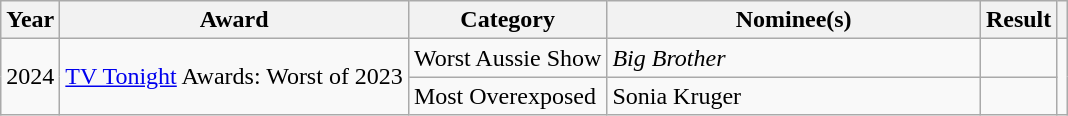<table class="wikitable plainrowheaders sortable">
<tr>
<th scope="col">Year</th>
<th scope="col">Award</th>
<th scope="col">Category</th>
<th scope="col" style="width:35%;">Nominee(s)</th>
<th scope="col">Result</th>
<th scope="col" class="unsortable"></th>
</tr>
<tr>
<td style="text-align:center" rowspan="2">2024</td>
<td rowspan="2"><a href='#'>TV Tonight</a> Awards: Worst of 2023</td>
<td>Worst Aussie Show</td>
<td><em>Big Brother</em></td>
<td></td>
<td align=center rowspan="2"></td>
</tr>
<tr>
<td>Most Overexposed</td>
<td>Sonia Kruger</td>
<td></td>
</tr>
</table>
